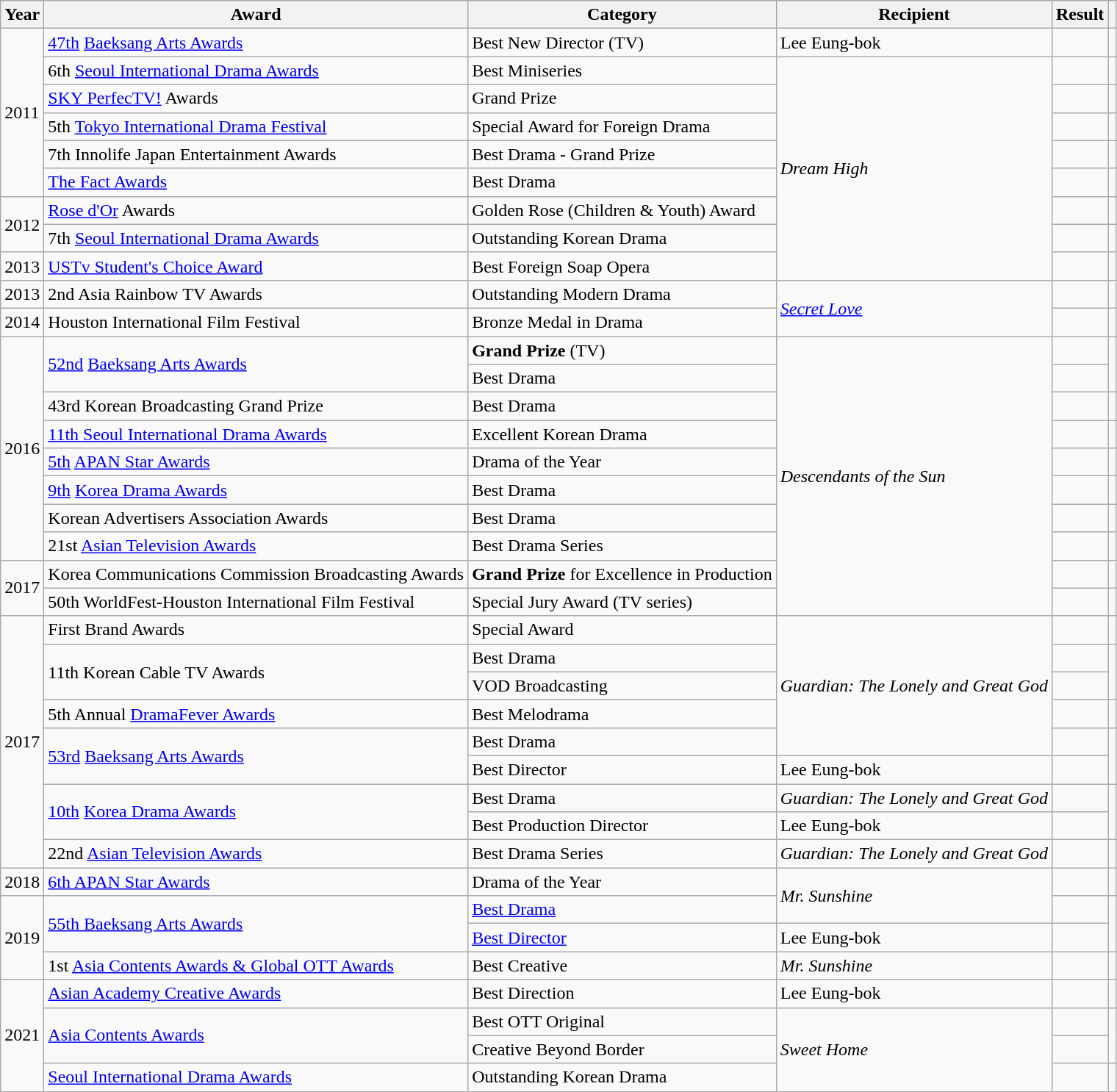<table class="wikitable sortable">
<tr>
<th>Year</th>
<th>Award</th>
<th>Category</th>
<th>Recipient</th>
<th>Result</th>
<th class="unsortable"></th>
</tr>
<tr>
<td rowspan="6">2011</td>
<td><a href='#'>47th</a> <a href='#'>Baeksang Arts Awards</a></td>
<td>Best New Director (TV)</td>
<td>Lee Eung-bok</td>
<td></td>
<td></td>
</tr>
<tr>
<td>6th <a href='#'>Seoul International Drama Awards</a></td>
<td>Best Miniseries</td>
<td rowspan="8"><em>Dream High</em></td>
<td></td>
<td></td>
</tr>
<tr>
<td><a href='#'>SKY PerfecTV!</a> Awards</td>
<td>Grand Prize</td>
<td></td>
<td></td>
</tr>
<tr>
<td>5th <a href='#'>Tokyo International Drama Festival</a></td>
<td>Special Award for Foreign Drama</td>
<td></td>
<td></td>
</tr>
<tr>
<td>7th Innolife Japan Entertainment Awards</td>
<td>Best Drama - Grand Prize</td>
<td></td>
<td></td>
</tr>
<tr>
<td><a href='#'>The Fact Awards</a></td>
<td>Best Drama</td>
<td></td>
<td></td>
</tr>
<tr>
<td rowspan="2">2012</td>
<td><a href='#'>Rose d'Or</a> Awards</td>
<td>Golden Rose (Children & Youth) Award</td>
<td></td>
<td></td>
</tr>
<tr>
<td>7th <a href='#'>Seoul International Drama Awards</a></td>
<td>Outstanding Korean Drama</td>
<td></td>
<td></td>
</tr>
<tr>
<td>2013</td>
<td><a href='#'>USTv Student's Choice Award</a></td>
<td>Best Foreign Soap Opera</td>
<td></td>
<td></td>
</tr>
<tr>
<td>2013</td>
<td>2nd Asia Rainbow TV Awards</td>
<td>Outstanding Modern Drama</td>
<td rowspan="2"><em><a href='#'>Secret Love</a></em></td>
<td></td>
<td></td>
</tr>
<tr>
<td>2014</td>
<td>Houston International Film Festival</td>
<td>Bronze Medal in Drama</td>
<td></td>
<td></td>
</tr>
<tr>
<td rowspan="8">2016</td>
<td rowspan="2"><a href='#'>52nd</a> <a href='#'>Baeksang Arts Awards</a></td>
<td><strong>Grand Prize</strong> (TV)</td>
<td rowspan="10"><em>Descendants of the Sun</em></td>
<td></td>
<td rowspan="2"></td>
</tr>
<tr>
<td>Best Drama</td>
<td></td>
</tr>
<tr>
<td>43rd Korean Broadcasting Grand Prize</td>
<td>Best Drama</td>
<td></td>
<td></td>
</tr>
<tr>
<td><a href='#'>11th Seoul International Drama Awards</a></td>
<td>Excellent Korean Drama</td>
<td></td>
<td></td>
</tr>
<tr>
<td><a href='#'>5th</a> <a href='#'>APAN Star Awards</a></td>
<td>Drama of the Year</td>
<td></td>
<td></td>
</tr>
<tr>
<td><a href='#'>9th</a> <a href='#'>Korea Drama Awards</a></td>
<td>Best Drama</td>
<td></td>
<td></td>
</tr>
<tr>
<td>Korean Advertisers Association Awards</td>
<td>Best Drama</td>
<td></td>
<td></td>
</tr>
<tr>
<td>21st <a href='#'>Asian Television Awards</a></td>
<td>Best Drama Series</td>
<td></td>
<td></td>
</tr>
<tr>
<td rowspan="2">2017</td>
<td>Korea Communications Commission Broadcasting Awards</td>
<td><strong>Grand Prize</strong> for Excellence in Production</td>
<td></td>
<td></td>
</tr>
<tr>
<td>50th WorldFest-Houston International Film Festival</td>
<td>Special Jury Award (TV series)</td>
<td></td>
<td></td>
</tr>
<tr>
<td rowspan="9">2017</td>
<td>First Brand Awards</td>
<td>Special Award</td>
<td rowspan="5"><em>Guardian: The Lonely and Great God</em></td>
<td></td>
<td></td>
</tr>
<tr>
<td rowspan="2">11th Korean Cable TV Awards</td>
<td>Best Drama</td>
<td></td>
<td rowspan="2"></td>
</tr>
<tr>
<td>VOD Broadcasting</td>
<td></td>
</tr>
<tr>
<td>5th Annual <a href='#'>DramaFever Awards</a></td>
<td>Best Melodrama</td>
<td></td>
<td></td>
</tr>
<tr>
<td rowspan="2"><a href='#'>53rd</a> <a href='#'>Baeksang Arts Awards</a></td>
<td>Best Drama</td>
<td></td>
<td rowspan="2"></td>
</tr>
<tr>
<td>Best Director</td>
<td>Lee Eung-bok</td>
<td></td>
</tr>
<tr>
<td rowspan="2"><a href='#'>10th</a> <a href='#'>Korea Drama Awards</a></td>
<td>Best Drama</td>
<td><em>Guardian: The Lonely and Great God</em></td>
<td></td>
<td rowspan="2"></td>
</tr>
<tr>
<td>Best Production Director</td>
<td>Lee Eung-bok</td>
<td></td>
</tr>
<tr>
<td>22nd <a href='#'>Asian Television Awards</a></td>
<td>Best Drama Series</td>
<td><em>Guardian: The Lonely and Great God</em></td>
<td></td>
<td></td>
</tr>
<tr>
<td>2018</td>
<td><a href='#'>6th APAN Star Awards</a></td>
<td>Drama of the Year</td>
<td rowspan="2"><em>Mr. Sunshine</em></td>
<td></td>
<td></td>
</tr>
<tr>
<td rowspan="3">2019</td>
<td rowspan="2"><a href='#'>55th Baeksang Arts Awards</a></td>
<td><a href='#'>Best Drama</a></td>
<td></td>
<td rowspan="2"></td>
</tr>
<tr>
<td><a href='#'>Best Director</a></td>
<td>Lee Eung-bok</td>
<td></td>
</tr>
<tr>
<td>1st <a href='#'>Asia Contents Awards & Global OTT Awards</a></td>
<td>Best Creative</td>
<td><em>Mr. Sunshine</em></td>
<td></td>
<td></td>
</tr>
<tr>
<td rowspan="4">2021</td>
<td><a href='#'>Asian Academy Creative Awards</a></td>
<td>Best Direction</td>
<td>Lee Eung-bok</td>
<td></td>
<td></td>
</tr>
<tr>
<td rowspan="2"><a href='#'>Asia Contents Awards</a></td>
<td>Best OTT Original</td>
<td rowspan="3"><em>Sweet Home</em></td>
<td></td>
<td rowspan="2"></td>
</tr>
<tr>
<td>Creative Beyond Border</td>
<td></td>
</tr>
<tr>
<td><a href='#'>Seoul International Drama Awards</a></td>
<td>Outstanding Korean Drama</td>
<td></td>
<td></td>
</tr>
</table>
